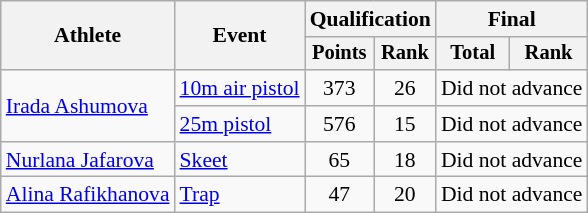<table class="wikitable" style="font-size:90%">
<tr>
<th rowspan="2">Athlete</th>
<th rowspan="2">Event</th>
<th colspan=2>Qualification</th>
<th colspan=2>Final</th>
</tr>
<tr style="font-size:95%">
<th>Points</th>
<th>Rank</th>
<th>Total</th>
<th>Rank</th>
</tr>
<tr align=center>
<td align=left rowspan=2><a href='#'>Irada Ashumova</a></td>
<td align=left><a href='#'>10m air pistol</a></td>
<td>373</td>
<td>26</td>
<td colspan=2>Did not advance</td>
</tr>
<tr align=center>
<td align=left><a href='#'>25m pistol</a></td>
<td>576</td>
<td>15</td>
<td colspan=2>Did not advance</td>
</tr>
<tr align=center>
<td align=left><a href='#'>Nurlana Jafarova</a></td>
<td align=left><a href='#'>Skeet</a></td>
<td>65</td>
<td>18</td>
<td colspan=2>Did not advance</td>
</tr>
<tr align=center>
<td align=left><a href='#'>Alina Rafikhanova</a></td>
<td align=left><a href='#'>Trap</a></td>
<td>47</td>
<td>20</td>
<td colspan=2>Did not advance</td>
</tr>
</table>
